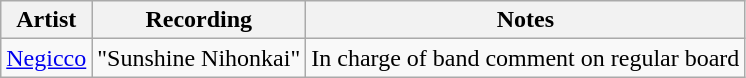<table class="wikitable">
<tr>
<th>Artist</th>
<th>Recording</th>
<th>Notes</th>
</tr>
<tr>
<td><a href='#'>Negicco</a></td>
<td>"Sunshine Nihonkai"</td>
<td>In charge of band comment on regular board</td>
</tr>
</table>
